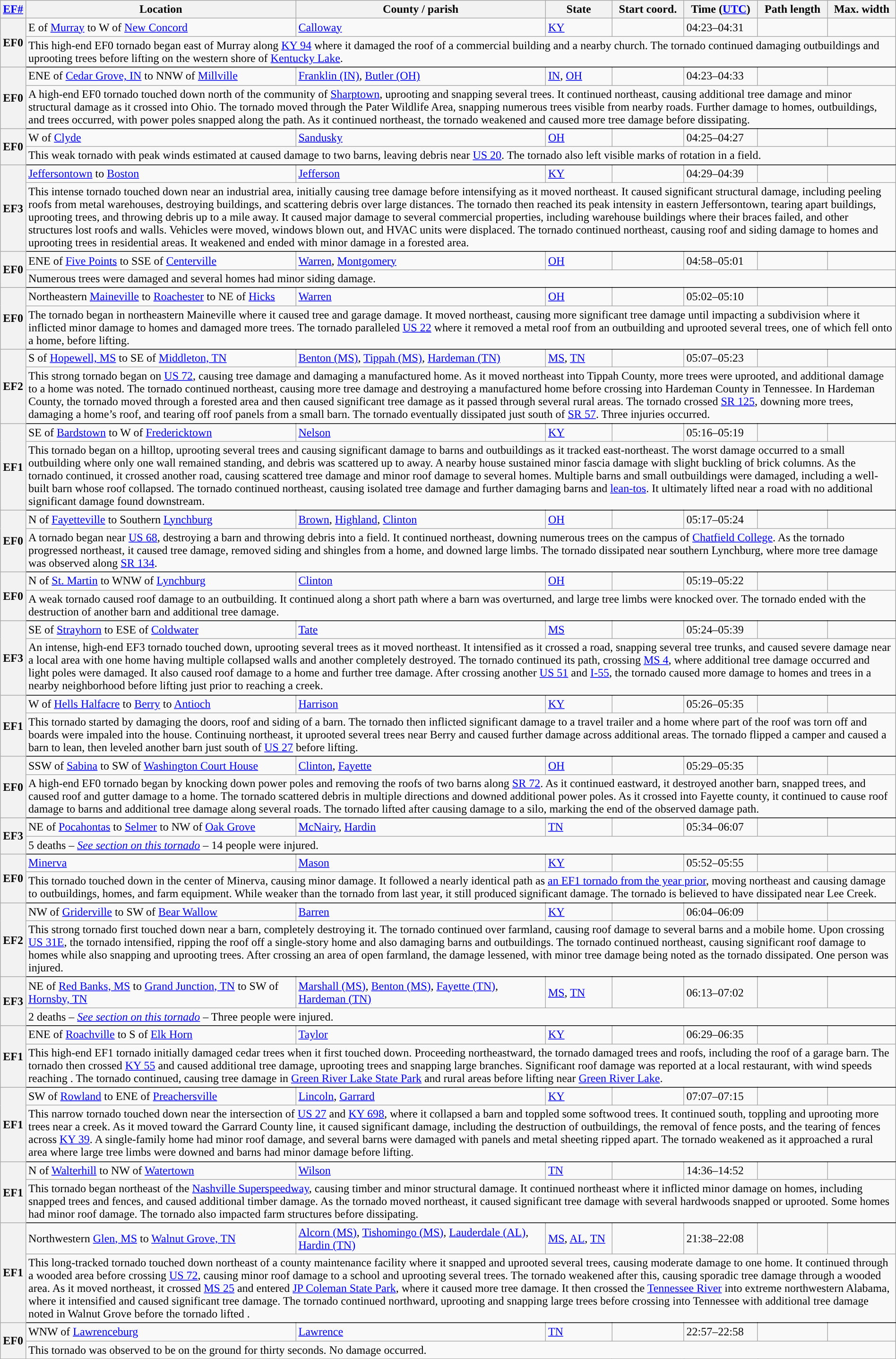<table class="wikitable sortable" style="width:100%;">
<tr>
<th scope="col" width="2%" align="center"><a href='#'>EF#</a></th>
<th scope="col" align="center" class="unsortable">Location</th>
<th scope="col" align="center" class="unsortable">County / parish</th>
<th scope="col" align="center">State</th>
<th scope="col" align="center">Start coord.</th>
<th scope="col" align="center">Time (<a href='#'>UTC</a>)</th>
<th scope="col" align="center">Path length</th>
<th scope="col" align="center">Max. width</th>
</tr>
<tr>
<th scope="row" rowspan="2" style="background-color:#">EF0</th>
<td>E of <a href='#'>Murray</a> to W of <a href='#'>New Concord</a></td>
<td><a href='#'>Calloway</a></td>
<td><a href='#'>KY</a></td>
<td></td>
<td>04:23–04:31</td>
<td></td>
<td></td>
</tr>
<tr class="expand-child">
<td colspan="8" style=" border-bottom: 1px solid black;">This high-end EF0 tornado began east of Murray along <a href='#'>KY 94</a> where it damaged the roof of a commercial building and a nearby church. The tornado continued damaging outbuildings and uprooting trees before lifting on the western shore of <a href='#'>Kentucky Lake</a>.</td>
</tr>
<tr>
<th scope="row" rowspan="2" style="background-color:#">EF0</th>
<td>ENE of <a href='#'>Cedar Grove, IN</a> to NNW of <a href='#'>Millville</a></td>
<td><a href='#'>Franklin (IN)</a>, <a href='#'>Butler (OH)</a></td>
<td><a href='#'>IN</a>, <a href='#'>OH</a></td>
<td></td>
<td>04:23–04:33</td>
<td></td>
<td></td>
</tr>
<tr class="expand-child">
<td colspan="8" style=" border-bottom: 1px solid black;">A high-end EF0 tornado touched down north of the community of <a href='#'>Sharptown</a>, uprooting and snapping several trees. It continued northeast, causing additional tree damage and minor structural damage as it crossed into Ohio. The tornado moved through the Pater Wildlife Area, snapping numerous trees visible from nearby roads. Further damage to homes, outbuildings, and trees occurred, with power poles snapped along the path. As it continued northeast, the tornado weakened and caused more tree damage before dissipating.</td>
</tr>
<tr>
<th scope="row" rowspan="2" style="background-color:#">EF0</th>
<td>W of <a href='#'>Clyde</a></td>
<td><a href='#'>Sandusky</a></td>
<td><a href='#'>OH</a></td>
<td></td>
<td>04:25–04:27</td>
<td></td>
<td></td>
</tr>
<tr class="expand-child">
<td colspan="8" style=" border-bottom: 1px solid black;">This weak tornado with peak winds estimated at  caused damage to two barns, leaving debris near <a href='#'>US 20</a>. The tornado also left visible marks of rotation in a field.</td>
</tr>
<tr>
<th scope="row" rowspan="2" style="background-color:#">EF3</th>
<td><a href='#'>Jeffersontown</a> to <a href='#'>Boston</a></td>
<td><a href='#'>Jefferson</a></td>
<td><a href='#'>KY</a></td>
<td></td>
<td>04:29–04:39</td>
<td></td>
<td></td>
</tr>
<tr class="expand-child">
<td colspan="8" style=" border-bottom: 1px solid black;">This intense tornado touched down near an industrial area, initially causing tree damage before intensifying as it moved northeast. It caused significant structural damage, including peeling roofs from metal warehouses, destroying buildings, and scattering debris over large distances. The tornado then reached its peak intensity in eastern Jeffersontown, tearing apart buildings, uprooting trees, and throwing debris up to a mile away. It caused major damage to several commercial properties, including warehouse buildings where their braces failed, and other structures lost roofs and walls. Vehicles were moved, windows blown out, and HVAC units were displaced. The tornado continued northeast, causing roof and siding damage to homes and uprooting trees in residential areas. It weakened and ended with minor damage in a forested area.</td>
</tr>
<tr>
<th scope="row" rowspan="2" style="background-color:#">EF0</th>
<td>ENE of <a href='#'>Five Points</a> to SSE of <a href='#'>Centerville</a></td>
<td><a href='#'>Warren</a>, <a href='#'>Montgomery</a></td>
<td><a href='#'>OH</a></td>
<td></td>
<td>04:58–05:01</td>
<td></td>
<td></td>
</tr>
<tr class="expand-child">
<td colspan="8" style=" border-bottom: 1px solid black;">Numerous trees were damaged and several homes had minor siding damage.</td>
</tr>
<tr>
<th scope="row" rowspan="2" style="background-color:#">EF0</th>
<td>Northeastern <a href='#'>Maineville</a> to <a href='#'>Roachester</a> to NE of <a href='#'>Hicks</a></td>
<td><a href='#'>Warren</a></td>
<td><a href='#'>OH</a></td>
<td></td>
<td>05:02–05:10</td>
<td></td>
<td></td>
</tr>
<tr class="expand-child">
<td colspan="8" style=" border-bottom: 1px solid black;">The tornado began in northeastern Maineville where it caused tree and garage damage. It moved northeast, causing more significant tree damage until impacting a subdivision where it inflicted minor damage to homes and damaged more trees. The tornado paralleled <a href='#'>US 22</a> where it removed a metal roof from an outbuilding and uprooted several trees, one of which fell onto a home, before lifting.</td>
</tr>
<tr>
<th scope="row" rowspan="2" style="background-color:#">EF2</th>
<td>S of <a href='#'>Hopewell, MS</a> to SE of <a href='#'>Middleton, TN</a></td>
<td><a href='#'>Benton (MS)</a>, <a href='#'>Tippah (MS)</a>, <a href='#'>Hardeman (TN)</a></td>
<td><a href='#'>MS</a>, <a href='#'>TN</a></td>
<td></td>
<td>05:07–05:23</td>
<td></td>
<td></td>
</tr>
<tr class="expand-child">
<td colspan="8" style=" border-bottom: 1px solid black;">This strong tornado began on <a href='#'>US 72</a>, causing tree damage and damaging a manufactured home. As it moved northeast into Tippah County, more trees were uprooted, and additional damage to a home was noted. The tornado continued northeast, causing more tree damage and destroying a manufactured home before crossing into Hardeman County in Tennessee. In Hardeman County, the tornado moved through a forested area and then caused significant tree damage as it passed through several rural areas. The tornado crossed <a href='#'>SR 125</a>, downing more trees, damaging a home’s roof, and tearing off roof panels from a small barn. The tornado eventually dissipated just south of <a href='#'>SR 57</a>. Three injuries occurred.</td>
</tr>
<tr>
<th scope="row" rowspan="2" style="background-color:#">EF1</th>
<td>SE of <a href='#'>Bardstown</a> to W of <a href='#'>Fredericktown</a></td>
<td><a href='#'>Nelson</a></td>
<td><a href='#'>KY</a></td>
<td></td>
<td>05:16–05:19</td>
<td></td>
<td></td>
</tr>
<tr class="expand-child">
<td colspan="8" style=" border-bottom: 1px solid black;">This tornado began on a hilltop, uprooting several trees and causing significant damage to barns and outbuildings as it tracked east-northeast. The worst damage occurred to a small outbuilding where only one wall remained standing, and debris was scattered up to  away. A nearby house sustained minor fascia damage with slight buckling of brick columns. As the tornado continued, it crossed another road, causing scattered tree damage and minor roof damage to several homes. Multiple barns and small outbuildings were damaged, including a well-built barn whose roof collapsed. The tornado continued northeast, causing isolated tree damage and further damaging barns and <a href='#'>lean-tos</a>. It ultimately lifted near a road with no additional significant damage found downstream.</td>
</tr>
<tr>
<th scope="row" rowspan="2" style="background-color:#">EF0</th>
<td>N of <a href='#'>Fayetteville</a> to Southern <a href='#'>Lynchburg</a></td>
<td><a href='#'>Brown</a>, <a href='#'>Highland</a>, <a href='#'>Clinton</a></td>
<td><a href='#'>OH</a></td>
<td></td>
<td>05:17–05:24</td>
<td></td>
<td></td>
</tr>
<tr class="expand-child">
<td colspan="8" style=" border-bottom: 1px solid black;">A tornado began near <a href='#'>US 68</a>, destroying a barn and throwing debris into a field. It continued northeast, downing numerous trees on the campus of <a href='#'>Chatfield College</a>. As the tornado progressed northeast, it caused tree damage, removed siding and shingles from a home, and downed large limbs. The tornado dissipated near southern Lynchburg, where more tree damage was observed along <a href='#'>SR 134</a>.</td>
</tr>
<tr>
<th scope="row" rowspan="2" style="background-color:#">EF0</th>
<td>N of <a href='#'>St. Martin</a> to WNW of <a href='#'>Lynchburg</a></td>
<td><a href='#'>Clinton</a></td>
<td><a href='#'>OH</a></td>
<td></td>
<td>05:19–05:22</td>
<td></td>
<td></td>
</tr>
<tr class="expand-child">
<td colspan="8" style=" border-bottom: 1px solid black;">A weak tornado caused roof damage to an outbuilding. It continued along a short path where a barn was overturned, and large tree limbs were knocked over. The tornado ended with the destruction of another barn and additional tree damage.</td>
</tr>
<tr>
<th scope="row" rowspan="2" style="background-color:#">EF3</th>
<td>SE of <a href='#'>Strayhorn</a> to ESE of <a href='#'>Coldwater</a></td>
<td><a href='#'>Tate</a></td>
<td><a href='#'>MS</a></td>
<td></td>
<td>05:24–05:39</td>
<td></td>
<td></td>
</tr>
<tr class="expand-child">
<td colspan="8" style=" border-bottom: 1px solid black;">An intense, high-end EF3 tornado touched down, uprooting several trees as it moved northeast. It intensified as it crossed a road, snapping several tree trunks, and caused severe damage near a local area with one home having multiple collapsed walls and another completely destroyed. The tornado continued its path, crossing <a href='#'>MS 4</a>, where additional tree damage occurred and light poles were damaged. It also caused roof damage to a home and further tree damage. After crossing another <a href='#'>US 51</a> and <a href='#'>I-55</a>, the tornado caused more damage to homes and trees in a nearby neighborhood before lifting just prior to reaching a creek.</td>
</tr>
<tr>
<th scope="row" rowspan="2" style="background-color:#">EF1</th>
<td>W of <a href='#'>Hells Halfacre</a> to <a href='#'>Berry</a> to <a href='#'>Antioch</a></td>
<td><a href='#'>Harrison</a></td>
<td><a href='#'>KY</a></td>
<td></td>
<td>05:26–05:35</td>
<td></td>
<td></td>
</tr>
<tr class="expand-child">
<td colspan="8" style=" border-bottom: 1px solid black;">This tornado started by damaging the doors, roof and siding of a barn. The tornado then inflicted significant damage to a travel trailer and a home where part of the roof was torn off and boards were impaled into the house. Continuing northeast, it uprooted several trees near Berry and caused further damage across additional areas. The tornado flipped a camper and caused a barn to lean, then leveled another barn just south of <a href='#'>US 27</a> before lifting.</td>
</tr>
<tr>
<th scope="row" rowspan="2" style="background-color:#">EF0</th>
<td>SSW of <a href='#'>Sabina</a> to SW of <a href='#'>Washington Court House</a></td>
<td><a href='#'>Clinton</a>, <a href='#'>Fayette</a></td>
<td><a href='#'>OH</a></td>
<td></td>
<td>05:29–05:35</td>
<td></td>
<td></td>
</tr>
<tr class="expand-child">
<td colspan="8" style=" border-bottom: 1px solid black;">A high-end EF0 tornado began by knocking down power poles and removing the roofs of two barns along <a href='#'>SR 72</a>. As it continued eastward, it destroyed another barn, snapped trees, and caused roof and gutter damage to a home. The tornado scattered debris in multiple directions and downed additional power poles. As it crossed into Fayette county, it continued to cause roof damage to barns and additional tree damage along several roads. The tornado lifted after causing damage to a silo, marking the end of the observed damage path.</td>
</tr>
<tr>
<th scope="row" rowspan="2" style="background-color:#">EF3</th>
<td>NE of <a href='#'>Pocahontas</a> to <a href='#'>Selmer</a> to NW of <a href='#'>Oak Grove</a></td>
<td><a href='#'>McNairy</a>, <a href='#'>Hardin</a></td>
<td><a href='#'>TN</a></td>
<td></td>
<td>05:34–06:07</td>
<td></td>
<td></td>
</tr>
<tr class="expand-child">
<td colspan="8" style=" border-bottom: 1px solid black;">5 deaths – <em><a href='#'>See section on this tornado</a></em> – 14 people were injured.</td>
</tr>
<tr>
<th scope="row" rowspan="2" style="background-color:#">EF0</th>
<td><a href='#'>Minerva</a></td>
<td><a href='#'>Mason</a></td>
<td><a href='#'>KY</a></td>
<td></td>
<td>05:52–05:55</td>
<td></td>
<td></td>
</tr>
<tr class="expand-child">
<td colspan="8" style=" border-bottom: 1px solid black;">This tornado touched down in the center of Minerva, causing minor damage. It followed a nearly identical path as <a href='#'>an EF1 tornado from the year prior</a>, moving northeast and causing damage to outbuildings, homes, and farm equipment. While weaker than the tornado from last year, it still produced significant damage. The tornado is believed to have dissipated near Lee Creek.</td>
</tr>
<tr>
<th scope="row" rowspan="2" style="background-color:#">EF2</th>
<td>NW of <a href='#'>Griderville</a> to SW of <a href='#'>Bear Wallow</a></td>
<td><a href='#'>Barren</a></td>
<td><a href='#'>KY</a></td>
<td></td>
<td>06:04–06:09</td>
<td></td>
<td></td>
</tr>
<tr class="expand-child">
<td colspan="8" style=" border-bottom: 1px solid black;">This strong tornado first touched down near a barn, completely destroying it. The tornado continued over farmland, causing roof damage to several barns and a mobile home. Upon crossing <a href='#'>US 31E</a>, the tornado intensified, ripping the roof off a single-story home and also damaging barns and outbuildings. The tornado continued northeast, causing significant roof damage to homes while also snapping and uprooting trees. After crossing an area of open farmland, the damage lessened, with minor tree damage being noted as the tornado dissipated. One person was injured.</td>
</tr>
<tr>
<th scope="row" rowspan="2" style="background-color:#">EF3</th>
<td>NE of <a href='#'>Red Banks, MS</a> to <a href='#'>Grand Junction, TN</a> to SW of <a href='#'>Hornsby, TN</a></td>
<td><a href='#'>Marshall (MS)</a>, <a href='#'>Benton (MS)</a>, <a href='#'>Fayette (TN)</a>, <a href='#'>Hardeman (TN)</a></td>
<td><a href='#'>MS</a>, <a href='#'>TN</a></td>
<td></td>
<td>06:13–07:02</td>
<td></td>
<td></td>
</tr>
<tr class="expand-child">
<td colspan="8" style=" border-bottom: 1px solid black;">2 deaths – <em><a href='#'>See section on this tornado</a></em> – Three people were injured.</td>
</tr>
<tr>
<th scope="row" rowspan="2" style="background-color:#">EF1</th>
<td>ENE of <a href='#'>Roachville</a> to S of <a href='#'>Elk Horn</a></td>
<td><a href='#'>Taylor</a></td>
<td><a href='#'>KY</a></td>
<td></td>
<td>06:29–06:35</td>
<td></td>
<td></td>
</tr>
<tr class="expand-child">
<td colspan="8" style=" border-bottom: 1px solid black;">This high-end EF1 tornado initially damaged cedar trees when it first touched down. Proceeding northeastward, the tornado damaged trees and roofs, including the roof of a garage barn. The tornado then crossed <a href='#'>KY 55</a> and caused additional tree damage, uprooting trees and snapping large branches. Significant roof damage was reported at a local restaurant, with wind speeds reaching . The tornado continued, causing tree damage in <a href='#'>Green River Lake State Park</a> and rural areas before lifting near <a href='#'>Green River Lake</a>.</td>
</tr>
<tr>
<th scope="row" rowspan="2" style="background-color:#">EF1</th>
<td>SW of <a href='#'>Rowland</a> to ENE of <a href='#'>Preachersville</a></td>
<td><a href='#'>Lincoln</a>, <a href='#'>Garrard</a></td>
<td><a href='#'>KY</a></td>
<td></td>
<td>07:07–07:15</td>
<td></td>
<td></td>
</tr>
<tr class="expand-child">
<td colspan="8" style=" border-bottom: 1px solid black;">This narrow tornado touched down near the intersection of <a href='#'>US 27</a> and <a href='#'>KY 698</a>, where it collapsed a barn and toppled some softwood trees. It continued south, toppling and uprooting more trees near a creek. As it moved toward the Garrard County line, it caused significant damage, including the destruction of outbuildings, the removal of fence posts, and the tearing of fences across <a href='#'>KY 39</a>. A single-family home had minor roof damage, and several barns were damaged with panels and metal sheeting ripped apart. The tornado weakened as it approached a rural area where large tree limbs were downed and barns had minor damage before lifting.</td>
</tr>
<tr>
<th scope="row" rowspan="2" style="background-color:#">EF1</th>
<td>N of <a href='#'>Walterhill</a> to NW of <a href='#'>Watertown</a></td>
<td><a href='#'>Wilson</a></td>
<td><a href='#'>TN</a></td>
<td></td>
<td>14:36–14:52</td>
<td></td>
<td></td>
</tr>
<tr class="expand-child">
<td colspan="8" style=" border-bottom: 1px solid black;">This tornado began northeast of the <a href='#'>Nashville Superspeedway</a>, causing timber and minor structural damage. It continued northeast where it inflicted minor damage on homes, including snapped trees and fences, and caused additional timber damage. As the tornado moved northeast, it caused significant tree damage with several hardwoods snapped or uprooted. Some homes had minor roof damage. The tornado also impacted farm structures before dissipating.</td>
</tr>
<tr>
<th scope="row" rowspan="2" style="background-color:#">EF1</th>
<td>Northwestern <a href='#'>Glen, MS</a> to <a href='#'>Walnut Grove, TN</a></td>
<td><a href='#'>Alcorn (MS)</a>, <a href='#'>Tishomingo (MS)</a>, <a href='#'>Lauderdale (AL)</a>, <a href='#'>Hardin (TN)</a></td>
<td><a href='#'>MS</a>, <a href='#'>AL</a>, <a href='#'>TN</a></td>
<td></td>
<td>21:38–22:08</td>
<td></td>
<td></td>
</tr>
<tr class="expand-child">
<td colspan="8" style=" border-bottom: 1px solid black;">This long-tracked tornado touched down northeast of a county maintenance facility where it snapped and uprooted several trees, causing moderate damage to one home. It continued through a wooded area before crossing <a href='#'>US 72</a>, causing minor roof damage to a school and uprooting several trees. The tornado weakened after this, causing sporadic tree damage through a wooded area. As it moved northeast, it crossed <a href='#'>MS 25</a> and entered <a href='#'>JP Coleman State Park</a>, where it caused more tree damage. It then crossed the <a href='#'>Tennessee River</a> into extreme northwestern Alabama, where it intensified and caused significant tree damage. The tornado continued northward, uprooting and snapping large trees before crossing into Tennessee with additional tree damage noted in Walnut Grove before the tornado lifted .</td>
</tr>
<tr>
<th scope="row" rowspan="2" style="background-color:#">EF0</th>
<td>WNW of <a href='#'>Lawrenceburg</a></td>
<td><a href='#'>Lawrence</a></td>
<td><a href='#'>TN</a></td>
<td></td>
<td>22:57–22:58</td>
<td></td>
<td></td>
</tr>
<tr class="expand-child">
<td colspan="8" style=" border-bottom: 1px solid black;">This tornado was observed to be on the ground for thirty seconds. No damage occurred.</td>
</tr>
<tr>
</tr>
</table>
